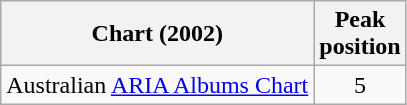<table class="wikitable">
<tr>
<th align="left">Chart (2002)</th>
<th align="left">Peak<br>position</th>
</tr>
<tr>
<td align="left">Australian <a href='#'>ARIA Albums Chart</a></td>
<td align="center">5</td>
</tr>
</table>
